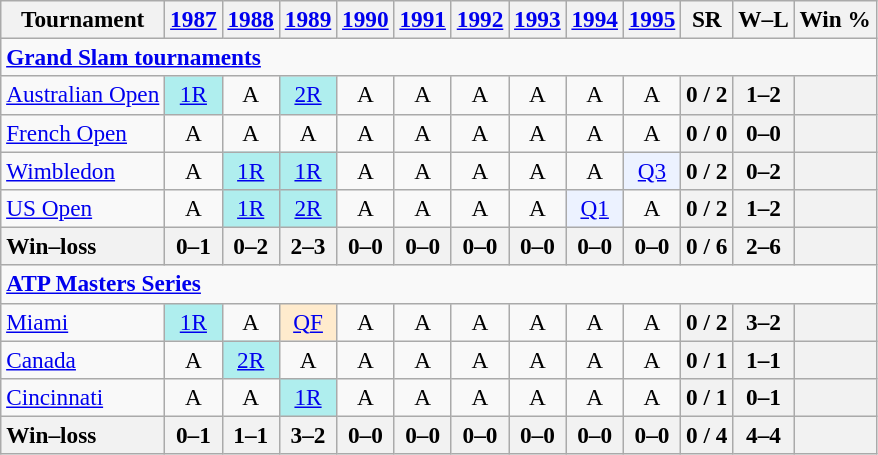<table class=wikitable style=text-align:center;font-size:97%>
<tr>
<th>Tournament</th>
<th><a href='#'>1987</a></th>
<th><a href='#'>1988</a></th>
<th><a href='#'>1989</a></th>
<th><a href='#'>1990</a></th>
<th><a href='#'>1991</a></th>
<th><a href='#'>1992</a></th>
<th><a href='#'>1993</a></th>
<th><a href='#'>1994</a></th>
<th><a href='#'>1995</a></th>
<th>SR</th>
<th>W–L</th>
<th>Win %</th>
</tr>
<tr>
<td colspan=23 align=left><strong><a href='#'>Grand Slam tournaments</a></strong></td>
</tr>
<tr>
<td align=left><a href='#'>Australian Open</a></td>
<td bgcolor=afeeee><a href='#'>1R</a></td>
<td>A</td>
<td bgcolor=afeeee><a href='#'>2R</a></td>
<td>A</td>
<td>A</td>
<td>A</td>
<td>A</td>
<td>A</td>
<td>A</td>
<th>0 / 2</th>
<th>1–2</th>
<th></th>
</tr>
<tr>
<td align=left><a href='#'>French Open</a></td>
<td>A</td>
<td>A</td>
<td>A</td>
<td>A</td>
<td>A</td>
<td>A</td>
<td>A</td>
<td>A</td>
<td>A</td>
<th>0 / 0</th>
<th>0–0</th>
<th></th>
</tr>
<tr>
<td align=left><a href='#'>Wimbledon</a></td>
<td>A</td>
<td bgcolor=afeeee><a href='#'>1R</a></td>
<td bgcolor=afeeee><a href='#'>1R</a></td>
<td>A</td>
<td>A</td>
<td>A</td>
<td>A</td>
<td>A</td>
<td bgcolor=ecf2ff><a href='#'>Q3</a></td>
<th>0 / 2</th>
<th>0–2</th>
<th></th>
</tr>
<tr>
<td align=left><a href='#'>US Open</a></td>
<td>A</td>
<td bgcolor=afeeee><a href='#'>1R</a></td>
<td bgcolor=afeeee><a href='#'>2R</a></td>
<td>A</td>
<td>A</td>
<td>A</td>
<td>A</td>
<td bgcolor=ecf2ff><a href='#'>Q1</a></td>
<td>A</td>
<th>0 / 2</th>
<th>1–2</th>
<th></th>
</tr>
<tr>
<th style=text-align:left>Win–loss</th>
<th>0–1</th>
<th>0–2</th>
<th>2–3</th>
<th>0–0</th>
<th>0–0</th>
<th>0–0</th>
<th>0–0</th>
<th>0–0</th>
<th>0–0</th>
<th>0 / 6</th>
<th>2–6</th>
<th></th>
</tr>
<tr>
<td colspan=23 align=left><strong><a href='#'>ATP Masters Series</a></strong></td>
</tr>
<tr>
<td align=left><a href='#'>Miami</a></td>
<td bgcolor=afeeee><a href='#'>1R</a></td>
<td>A</td>
<td bgcolor=ffebcd><a href='#'>QF</a></td>
<td>A</td>
<td>A</td>
<td>A</td>
<td>A</td>
<td>A</td>
<td>A</td>
<th>0 / 2</th>
<th>3–2</th>
<th></th>
</tr>
<tr>
<td align=left><a href='#'>Canada</a></td>
<td>A</td>
<td bgcolor=afeeee><a href='#'>2R</a></td>
<td>A</td>
<td>A</td>
<td>A</td>
<td>A</td>
<td>A</td>
<td>A</td>
<td>A</td>
<th>0 / 1</th>
<th>1–1</th>
<th></th>
</tr>
<tr>
<td align=left><a href='#'>Cincinnati</a></td>
<td>A</td>
<td>A</td>
<td bgcolor=afeeee><a href='#'>1R</a></td>
<td>A</td>
<td>A</td>
<td>A</td>
<td>A</td>
<td>A</td>
<td>A</td>
<th>0 / 1</th>
<th>0–1</th>
<th></th>
</tr>
<tr>
<th style=text-align:left>Win–loss</th>
<th>0–1</th>
<th>1–1</th>
<th>3–2</th>
<th>0–0</th>
<th>0–0</th>
<th>0–0</th>
<th>0–0</th>
<th>0–0</th>
<th>0–0</th>
<th>0 / 4</th>
<th>4–4</th>
<th></th>
</tr>
</table>
